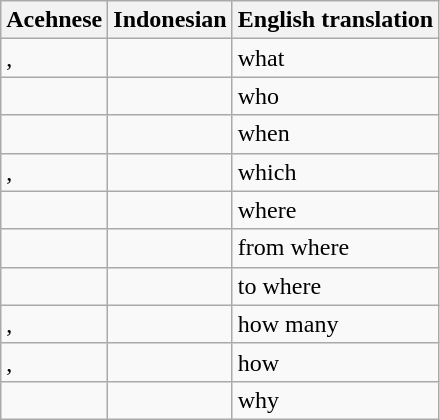<table class="wikitable">
<tr>
<th>Acehnese</th>
<th>Indonesian</th>
<th>English translation</th>
</tr>
<tr>
<td>, </td>
<td></td>
<td>what</td>
</tr>
<tr>
<td></td>
<td></td>
<td>who</td>
</tr>
<tr>
<td></td>
<td></td>
<td>when</td>
</tr>
<tr>
<td>, </td>
<td></td>
<td>which</td>
</tr>
<tr>
<td></td>
<td></td>
<td>where</td>
</tr>
<tr>
<td></td>
<td></td>
<td>from where</td>
</tr>
<tr>
<td></td>
<td></td>
<td>to where</td>
</tr>
<tr>
<td>, </td>
<td></td>
<td>how many</td>
</tr>
<tr>
<td>, </td>
<td></td>
<td>how</td>
</tr>
<tr>
<td></td>
<td></td>
<td>why</td>
</tr>
</table>
